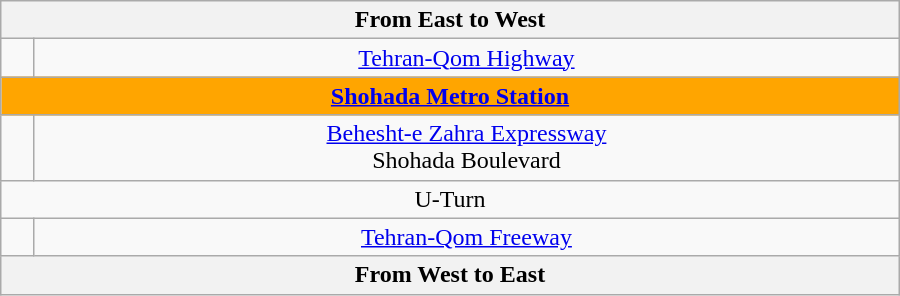<table class="wikitable" style="text-align:center" width="600px">
<tr>
<th text-align="center" colspan="3"> From East to West </th>
</tr>
<tr>
<td><br></td>
<td> <a href='#'>Tehran-Qom Highway</a></td>
</tr>
<tr>
<td text-align="center" colspan="3" style="background: orange; color: white;"> <strong><a href='#'>Shohada Metro Station</a></strong></td>
</tr>
<tr>
<td></td>
<td> <a href='#'>Behesht-e Zahra Expressway</a><br> Shohada Boulevard</td>
</tr>
<tr>
<td text-align="center" colspan="3"> U-Turn</td>
</tr>
<tr>
<td><br></td>
<td> <a href='#'>Tehran-Qom Freeway</a></td>
</tr>
<tr>
<th text-align="center" colspan="3"> From West to East </th>
</tr>
</table>
